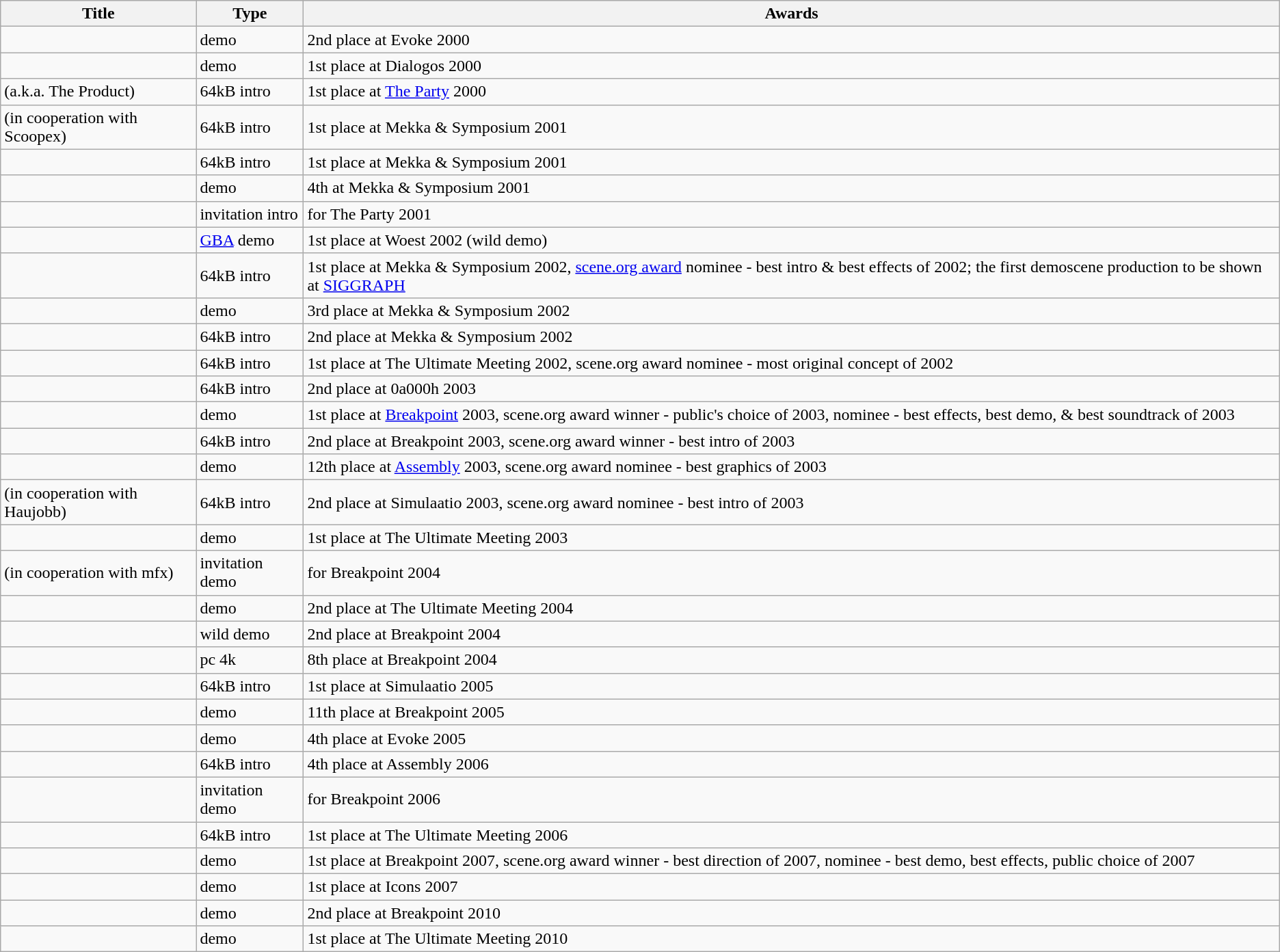<table class="wikitable sortable">
<tr>
<th>Title</th>
<th>Type</th>
<th>Awards</th>
</tr>
<tr>
<td></td>
<td>demo</td>
<td>2nd place at Evoke 2000</td>
</tr>
<tr>
<td></td>
<td>demo</td>
<td>1st place at Dialogos 2000</td>
</tr>
<tr>
<td> (a.k.a. The Product)</td>
<td>64kB intro</td>
<td>1st place at <a href='#'>The Party</a> 2000</td>
</tr>
<tr>
<td> (in cooperation with Scoopex)</td>
<td>64kB intro</td>
<td>1st place at Mekka & Symposium 2001</td>
</tr>
<tr>
<td></td>
<td>64kB intro</td>
<td>1st place at Mekka & Symposium 2001</td>
</tr>
<tr>
<td></td>
<td>demo</td>
<td>4th at Mekka & Symposium 2001</td>
</tr>
<tr>
<td></td>
<td>invitation intro</td>
<td>for The Party 2001</td>
</tr>
<tr>
<td></td>
<td><a href='#'>GBA</a> demo</td>
<td>1st place at Woest 2002 (wild demo)</td>
</tr>
<tr>
<td></td>
<td>64kB intro</td>
<td>1st place at Mekka & Symposium 2002, <a href='#'>scene.org award</a> nominee - best intro & best effects of 2002; the first demoscene production to be shown at <a href='#'>SIGGRAPH</a> </td>
</tr>
<tr>
<td></td>
<td>demo</td>
<td>3rd place at Mekka & Symposium 2002</td>
</tr>
<tr>
<td></td>
<td>64kB intro</td>
<td>2nd place at Mekka & Symposium 2002</td>
</tr>
<tr>
<td></td>
<td>64kB intro</td>
<td>1st place at The Ultimate Meeting 2002, scene.org award nominee - most original concept of 2002</td>
</tr>
<tr>
<td></td>
<td>64kB intro</td>
<td>2nd place at 0a000h 2003</td>
</tr>
<tr>
<td></td>
<td>demo</td>
<td>1st place at <a href='#'>Breakpoint</a> 2003, scene.org award winner - public's choice of 2003, nominee - best effects, best demo, & best soundtrack of 2003</td>
</tr>
<tr>
<td></td>
<td>64kB intro</td>
<td>2nd place at Breakpoint 2003, scene.org award winner - best intro of 2003</td>
</tr>
<tr>
<td></td>
<td>demo</td>
<td>12th place at <a href='#'>Assembly</a> 2003, scene.org award nominee - best graphics of 2003</td>
</tr>
<tr>
<td> (in cooperation with Haujobb)</td>
<td>64kB intro</td>
<td>2nd place at Simulaatio 2003, scene.org award nominee - best intro of 2003</td>
</tr>
<tr>
<td></td>
<td>demo</td>
<td>1st place at The Ultimate Meeting 2003</td>
</tr>
<tr>
<td> (in cooperation with mfx)</td>
<td>invitation demo</td>
<td>for Breakpoint 2004</td>
</tr>
<tr>
<td></td>
<td>demo</td>
<td>2nd place at The Ultimate Meeting 2004</td>
</tr>
<tr>
<td></td>
<td>wild demo</td>
<td>2nd place at Breakpoint 2004</td>
</tr>
<tr>
<td></td>
<td>pc 4k</td>
<td>8th place at Breakpoint 2004</td>
</tr>
<tr>
<td></td>
<td>64kB intro</td>
<td>1st place at Simulaatio 2005</td>
</tr>
<tr>
<td></td>
<td>demo</td>
<td>11th place at Breakpoint 2005</td>
</tr>
<tr>
<td></td>
<td>demo</td>
<td>4th place at Evoke 2005</td>
</tr>
<tr>
<td></td>
<td>64kB intro</td>
<td>4th place at Assembly 2006</td>
</tr>
<tr>
<td></td>
<td>invitation demo</td>
<td>for Breakpoint 2006</td>
</tr>
<tr>
<td></td>
<td>64kB intro</td>
<td>1st place at The Ultimate Meeting 2006</td>
</tr>
<tr>
<td></td>
<td>demo</td>
<td>1st place at Breakpoint 2007, scene.org award winner - best direction of 2007, nominee - best demo, best effects, public choice of 2007</td>
</tr>
<tr>
<td></td>
<td>demo</td>
<td>1st place at Icons 2007</td>
</tr>
<tr>
<td></td>
<td>demo</td>
<td>2nd place at Breakpoint 2010</td>
</tr>
<tr>
<td></td>
<td>demo</td>
<td>1st place at The Ultimate Meeting 2010</td>
</tr>
</table>
